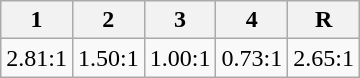<table class=wikitable>
<tr>
<th>1</th>
<th>2</th>
<th>3</th>
<th>4</th>
<th>R</th>
</tr>
<tr>
<td>2.81:1</td>
<td>1.50:1</td>
<td>1.00:1</td>
<td>0.73:1</td>
<td>2.65:1</td>
</tr>
</table>
